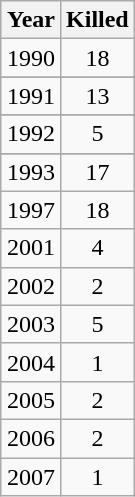<table class="wikitable sortable" style="margin-right: 12pt; margin-bottom: 16pt; float: right; clear:left; text-align:center;">
<tr>
<th>Year</th>
<th>Killed</th>
</tr>
<tr>
<td>1990</td>
<td>18</td>
</tr>
<tr>
</tr>
<tr>
<td>1991</td>
<td>13</td>
</tr>
<tr>
</tr>
<tr>
<td>1992</td>
<td>5</td>
</tr>
<tr>
</tr>
<tr>
<td>1993</td>
<td>17</td>
</tr>
<tr>
<td>1997</td>
<td>18</td>
</tr>
<tr>
<td>2001</td>
<td>4</td>
</tr>
<tr>
<td>2002</td>
<td>2</td>
</tr>
<tr>
<td>2003</td>
<td>5</td>
</tr>
<tr>
<td>2004</td>
<td>1</td>
</tr>
<tr>
<td>2005</td>
<td>2</td>
</tr>
<tr>
<td>2006</td>
<td>2</td>
</tr>
<tr>
<td>2007</td>
<td>1</td>
</tr>
</table>
